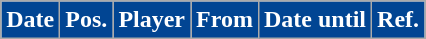<table class="wikitable plainrowheaders sortable">
<tr>
<th style="background:#014593; color:white;">Date</th>
<th style="background:#014593; color:white;">Pos.</th>
<th style="background:#014593; color:white;">Player</th>
<th style="background:#014593; color:white;">From</th>
<th style="background:#014593; color:white;">Date until</th>
<th style="background:#014593; color:white;">Ref.</th>
</tr>
</table>
